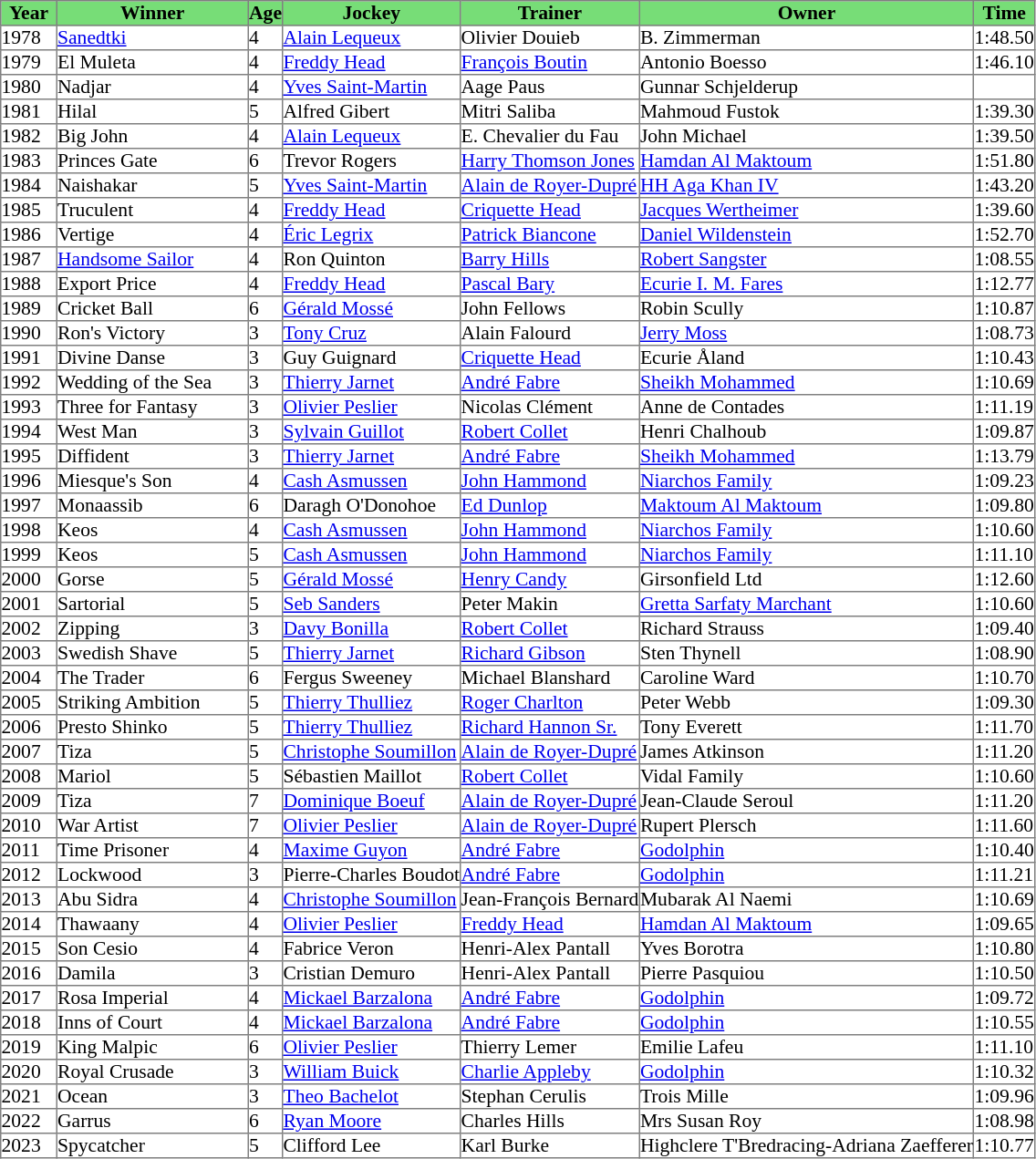<table class = "sortable" | border="1" cellpadding="0" style="border-collapse: collapse; font-size:90%">
<tr bgcolor="#77dd77" align="center">
<th style="width:40px;"><strong>Year</strong> <br></th>
<th style="width:139px;"><strong>Winner</strong> <br></th>
<th>Age</th>
<th Jockey="width:155px;"><strong>Jockey</strong> <br></th>
<th Trainer="width:155px;"><strong>Trainer</strong> <br></th>
<th Owner="width:160px;"><strong>Owner</strong> <br></th>
<th>Time</th>
</tr>
<tr>
<td>1978</td>
<td><a href='#'>Sanedtki</a></td>
<td>4</td>
<td><a href='#'>Alain Lequeux</a></td>
<td>Olivier Douieb</td>
<td>B. Zimmerman</td>
<td>1:48.50</td>
</tr>
<tr>
<td>1979</td>
<td>El Muleta</td>
<td>4</td>
<td><a href='#'>Freddy Head</a></td>
<td><a href='#'>François Boutin</a></td>
<td>Antonio Boesso</td>
<td>1:46.10</td>
</tr>
<tr>
<td>1980</td>
<td>Nadjar</td>
<td>4</td>
<td><a href='#'>Yves Saint-Martin</a></td>
<td>Aage Paus</td>
<td>Gunnar Schjelderup</td>
<td></td>
</tr>
<tr>
<td>1981</td>
<td>Hilal</td>
<td>5</td>
<td>Alfred Gibert</td>
<td>Mitri Saliba</td>
<td>Mahmoud Fustok</td>
<td>1:39.30</td>
</tr>
<tr>
<td>1982</td>
<td>Big John</td>
<td>4</td>
<td><a href='#'>Alain Lequeux</a></td>
<td>E. Chevalier du Fau </td>
<td>John Michael</td>
<td>1:39.50</td>
</tr>
<tr>
<td>1983</td>
<td>Princes Gate</td>
<td>6</td>
<td>Trevor Rogers</td>
<td><a href='#'>Harry Thomson Jones</a></td>
<td><a href='#'>Hamdan Al Maktoum</a></td>
<td>1:51.80</td>
</tr>
<tr>
<td>1984</td>
<td>Naishakar</td>
<td>5</td>
<td><a href='#'>Yves Saint-Martin</a></td>
<td><a href='#'>Alain de Royer-Dupré</a></td>
<td><a href='#'>HH Aga Khan IV</a></td>
<td>1:43.20</td>
</tr>
<tr>
<td>1985</td>
<td>Truculent</td>
<td>4</td>
<td><a href='#'>Freddy Head</a></td>
<td><a href='#'>Criquette Head</a></td>
<td><a href='#'>Jacques Wertheimer</a></td>
<td>1:39.60</td>
</tr>
<tr>
<td>1986</td>
<td>Vertige</td>
<td>4</td>
<td><a href='#'>Éric Legrix</a></td>
<td><a href='#'>Patrick Biancone</a></td>
<td><a href='#'>Daniel Wildenstein</a></td>
<td>1:52.70</td>
</tr>
<tr>
<td>1987</td>
<td><a href='#'>Handsome Sailor</a></td>
<td>4</td>
<td>Ron Quinton</td>
<td><a href='#'>Barry Hills</a></td>
<td><a href='#'>Robert Sangster</a></td>
<td>1:08.55</td>
</tr>
<tr>
<td>1988</td>
<td>Export Price</td>
<td>4</td>
<td><a href='#'>Freddy Head</a></td>
<td><a href='#'>Pascal Bary</a></td>
<td><a href='#'>Ecurie I. M. Fares</a></td>
<td>1:12.77</td>
</tr>
<tr>
<td>1989</td>
<td>Cricket Ball</td>
<td>6</td>
<td><a href='#'>Gérald Mossé</a></td>
<td>John Fellows</td>
<td>Robin Scully</td>
<td>1:10.87</td>
</tr>
<tr>
<td>1990</td>
<td>Ron's Victory</td>
<td>3</td>
<td><a href='#'>Tony Cruz</a></td>
<td>Alain Falourd</td>
<td><a href='#'>Jerry Moss</a></td>
<td>1:08.73</td>
</tr>
<tr>
<td>1991</td>
<td>Divine Danse</td>
<td>3</td>
<td>Guy Guignard</td>
<td><a href='#'>Criquette Head</a></td>
<td>Ecurie Åland</td>
<td>1:10.43</td>
</tr>
<tr>
<td>1992</td>
<td>Wedding of the Sea</td>
<td>3</td>
<td><a href='#'>Thierry Jarnet</a></td>
<td><a href='#'>André Fabre</a></td>
<td><a href='#'>Sheikh Mohammed</a></td>
<td>1:10.69</td>
</tr>
<tr>
<td>1993</td>
<td>Three for Fantasy</td>
<td>3</td>
<td><a href='#'>Olivier Peslier</a></td>
<td>Nicolas Clément</td>
<td>Anne de Contades</td>
<td>1:11.19</td>
</tr>
<tr>
<td>1994</td>
<td>West Man</td>
<td>3</td>
<td><a href='#'>Sylvain Guillot</a></td>
<td><a href='#'>Robert Collet</a></td>
<td>Henri Chalhoub</td>
<td>1:09.87</td>
</tr>
<tr>
<td>1995</td>
<td>Diffident</td>
<td>3</td>
<td><a href='#'>Thierry Jarnet</a></td>
<td><a href='#'>André Fabre</a></td>
<td><a href='#'>Sheikh Mohammed</a></td>
<td>1:13.79</td>
</tr>
<tr>
<td>1996</td>
<td>Miesque's Son</td>
<td>4</td>
<td><a href='#'>Cash Asmussen</a></td>
<td><a href='#'>John Hammond</a></td>
<td><a href='#'>Niarchos Family</a></td>
<td>1:09.23</td>
</tr>
<tr>
<td>1997</td>
<td>Monaassib</td>
<td>6</td>
<td>Daragh O'Donohoe</td>
<td><a href='#'>Ed Dunlop</a></td>
<td><a href='#'>Maktoum Al Maktoum</a></td>
<td>1:09.80</td>
</tr>
<tr>
<td>1998</td>
<td>Keos</td>
<td>4</td>
<td><a href='#'>Cash Asmussen</a></td>
<td><a href='#'>John Hammond</a></td>
<td><a href='#'>Niarchos Family</a></td>
<td>1:10.60</td>
</tr>
<tr>
<td>1999</td>
<td>Keos</td>
<td>5</td>
<td><a href='#'>Cash Asmussen</a></td>
<td><a href='#'>John Hammond</a></td>
<td><a href='#'>Niarchos Family</a></td>
<td>1:11.10</td>
</tr>
<tr>
<td>2000</td>
<td>Gorse</td>
<td>5</td>
<td><a href='#'>Gérald Mossé</a></td>
<td><a href='#'>Henry Candy</a></td>
<td>Girsonfield Ltd</td>
<td>1:12.60</td>
</tr>
<tr>
<td>2001</td>
<td>Sartorial</td>
<td>5</td>
<td><a href='#'>Seb Sanders</a></td>
<td>Peter Makin</td>
<td><a href='#'>Gretta Sarfaty Marchant</a></td>
<td>1:10.60</td>
</tr>
<tr>
<td>2002</td>
<td>Zipping</td>
<td>3</td>
<td><a href='#'>Davy Bonilla</a></td>
<td><a href='#'>Robert Collet</a></td>
<td>Richard Strauss</td>
<td>1:09.40</td>
</tr>
<tr>
<td>2003</td>
<td>Swedish Shave</td>
<td>5</td>
<td><a href='#'>Thierry Jarnet</a></td>
<td><a href='#'>Richard Gibson</a></td>
<td>Sten Thynell</td>
<td>1:08.90</td>
</tr>
<tr>
<td>2004</td>
<td>The Trader</td>
<td>6</td>
<td>Fergus Sweeney</td>
<td>Michael Blanshard</td>
<td>Caroline Ward</td>
<td>1:10.70</td>
</tr>
<tr>
<td>2005</td>
<td>Striking Ambition</td>
<td>5</td>
<td><a href='#'>Thierry Thulliez</a></td>
<td><a href='#'>Roger Charlton</a></td>
<td>Peter Webb</td>
<td>1:09.30</td>
</tr>
<tr>
<td>2006</td>
<td>Presto Shinko</td>
<td>5</td>
<td><a href='#'>Thierry Thulliez</a></td>
<td><a href='#'>Richard Hannon Sr.</a></td>
<td>Tony Everett</td>
<td>1:11.70</td>
</tr>
<tr>
<td>2007</td>
<td>Tiza</td>
<td>5</td>
<td><a href='#'>Christophe Soumillon</a></td>
<td><a href='#'>Alain de Royer-Dupré</a></td>
<td>James Atkinson</td>
<td>1:11.20</td>
</tr>
<tr>
<td>2008</td>
<td>Mariol</td>
<td>5</td>
<td>Sébastien Maillot</td>
<td><a href='#'>Robert Collet</a></td>
<td>Vidal Family</td>
<td>1:10.60</td>
</tr>
<tr>
<td>2009</td>
<td>Tiza</td>
<td>7</td>
<td><a href='#'>Dominique Boeuf</a></td>
<td><a href='#'>Alain de Royer-Dupré</a></td>
<td>Jean-Claude Seroul</td>
<td>1:11.20</td>
</tr>
<tr>
<td>2010</td>
<td>War Artist</td>
<td>7</td>
<td><a href='#'>Olivier Peslier</a></td>
<td><a href='#'>Alain de Royer-Dupré</a></td>
<td>Rupert Plersch</td>
<td>1:11.60</td>
</tr>
<tr>
<td>2011</td>
<td>Time Prisoner</td>
<td>4</td>
<td><a href='#'>Maxime Guyon</a></td>
<td><a href='#'>André Fabre</a></td>
<td><a href='#'>Godolphin</a></td>
<td>1:10.40</td>
</tr>
<tr>
<td>2012</td>
<td>Lockwood</td>
<td>3</td>
<td>Pierre-Charles Boudot</td>
<td><a href='#'>André Fabre</a></td>
<td><a href='#'>Godolphin</a></td>
<td>1:11.21</td>
</tr>
<tr>
<td>2013</td>
<td>Abu Sidra</td>
<td>4</td>
<td><a href='#'>Christophe Soumillon</a></td>
<td>Jean-François Bernard</td>
<td>Mubarak Al Naemi</td>
<td>1:10.69</td>
</tr>
<tr>
<td>2014</td>
<td>Thawaany</td>
<td>4</td>
<td><a href='#'>Olivier Peslier</a></td>
<td><a href='#'>Freddy Head</a></td>
<td><a href='#'>Hamdan Al Maktoum</a></td>
<td>1:09.65</td>
</tr>
<tr>
<td>2015</td>
<td>Son Cesio</td>
<td>4</td>
<td>Fabrice Veron</td>
<td>Henri-Alex Pantall</td>
<td>Yves Borotra</td>
<td>1:10.80</td>
</tr>
<tr>
<td>2016</td>
<td>Damila</td>
<td>3</td>
<td>Cristian Demuro</td>
<td>Henri-Alex Pantall</td>
<td>Pierre Pasquiou</td>
<td>1:10.50</td>
</tr>
<tr>
<td>2017</td>
<td>Rosa Imperial</td>
<td>4</td>
<td><a href='#'>Mickael Barzalona</a></td>
<td><a href='#'>André Fabre</a></td>
<td><a href='#'>Godolphin</a></td>
<td>1:09.72</td>
</tr>
<tr>
<td>2018</td>
<td>Inns of Court</td>
<td>4</td>
<td><a href='#'>Mickael Barzalona</a></td>
<td><a href='#'>André Fabre</a></td>
<td><a href='#'>Godolphin</a></td>
<td>1:10.55</td>
</tr>
<tr>
<td>2019</td>
<td>King Malpic</td>
<td>6</td>
<td><a href='#'>Olivier Peslier</a></td>
<td>Thierry Lemer</td>
<td>Emilie Lafeu</td>
<td>1:11.10</td>
</tr>
<tr>
<td>2020</td>
<td>Royal Crusade</td>
<td>3</td>
<td><a href='#'>William Buick</a></td>
<td><a href='#'>Charlie Appleby</a></td>
<td><a href='#'>Godolphin</a></td>
<td>1:10.32</td>
</tr>
<tr>
<td>2021</td>
<td>Ocean</td>
<td>3</td>
<td><a href='#'>Theo Bachelot</a></td>
<td>Stephan Cerulis</td>
<td>Trois Mille</td>
<td>1:09.96</td>
</tr>
<tr>
<td>2022</td>
<td>Garrus</td>
<td>6</td>
<td><a href='#'>Ryan Moore</a></td>
<td>Charles Hills</td>
<td>Mrs Susan Roy</td>
<td>1:08.98</td>
</tr>
<tr>
<td>2023</td>
<td>Spycatcher</td>
<td>5</td>
<td>Clifford Lee</td>
<td>Karl Burke</td>
<td>Highclere T'Bredracing-Adriana Zaefferer</td>
<td>1:10.77</td>
</tr>
</table>
